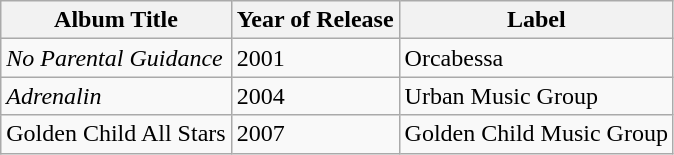<table class="wikitable">
<tr>
<th>Album Title</th>
<th>Year of Release</th>
<th>Label</th>
</tr>
<tr>
<td><em>No Parental Guidance</em></td>
<td>2001</td>
<td>Orcabessa</td>
</tr>
<tr>
<td><em>Adrenalin</em></td>
<td>2004</td>
<td>Urban Music Group</td>
</tr>
<tr>
<td>Golden Child All Stars</td>
<td>2007</td>
<td>Golden Child Music Group</td>
</tr>
</table>
